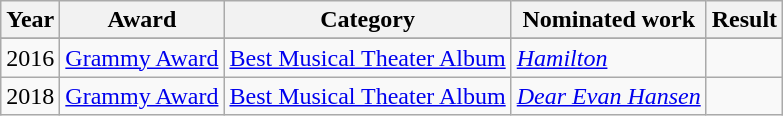<table class="wikitable">
<tr>
<th>Year</th>
<th>Award</th>
<th>Category</th>
<th>Nominated work</th>
<th>Result</th>
</tr>
<tr>
</tr>
<tr>
<td>2016</td>
<td><a href='#'>Grammy Award</a></td>
<td><a href='#'>Best Musical Theater Album</a></td>
<td><em><a href='#'>Hamilton</a></em></td>
<td></td>
</tr>
<tr>
<td>2018</td>
<td><a href='#'>Grammy Award</a></td>
<td><a href='#'>Best Musical Theater Album</a></td>
<td><em><a href='#'>Dear Evan Hansen</a></em></td>
<td></td>
</tr>
</table>
